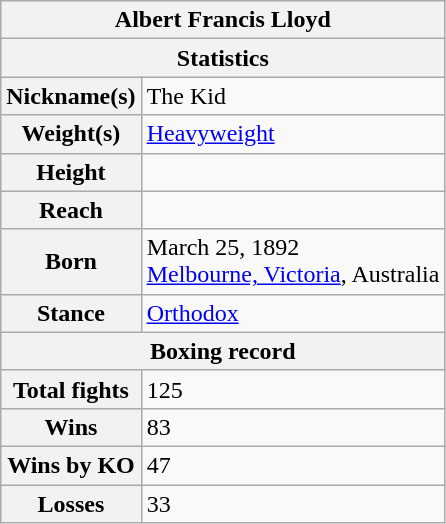<table class="wikitable floatright">
<tr>
<th colspan="2">Albert Francis Lloyd</th>
</tr>
<tr>
<th colspan="2">Statistics</th>
</tr>
<tr>
<th>Nickname(s)</th>
<td>The Kid</td>
</tr>
<tr>
<th>Weight(s)</th>
<td><a href='#'>Heavyweight</a></td>
</tr>
<tr>
<th>Height</th>
<td></td>
</tr>
<tr>
<th>Reach</th>
<td></td>
</tr>
<tr>
<th>Born</th>
<td>March 25, 1892<br><a href='#'>Melbourne, Victoria</a>, Australia</td>
</tr>
<tr>
<th>Stance</th>
<td><a href='#'>Orthodox</a></td>
</tr>
<tr>
<th colspan="2">Boxing record</th>
</tr>
<tr>
<th>Total fights</th>
<td>125</td>
</tr>
<tr>
<th>Wins</th>
<td>83</td>
</tr>
<tr>
<th>Wins by KO</th>
<td>47</td>
</tr>
<tr>
<th>Losses</th>
<td>33</td>
</tr>
</table>
